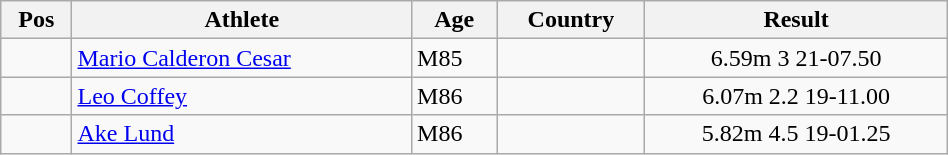<table class="wikitable"  style="text-align:center; width:50%;">
<tr>
<th>Pos</th>
<th>Athlete</th>
<th>Age</th>
<th>Country</th>
<th>Result</th>
</tr>
<tr>
<td align=center></td>
<td align=left><a href='#'>Mario Calderon Cesar</a></td>
<td align=left>M85</td>
<td align=left></td>
<td>6.59m 3 21-07.50</td>
</tr>
<tr>
<td align=center></td>
<td align=left><a href='#'>Leo Coffey</a></td>
<td align=left>M86</td>
<td align=left></td>
<td>6.07m 2.2 19-11.00</td>
</tr>
<tr>
<td align=center></td>
<td align=left><a href='#'>Ake Lund</a></td>
<td align=left>M86</td>
<td align=left></td>
<td>5.82m 4.5 19-01.25</td>
</tr>
</table>
